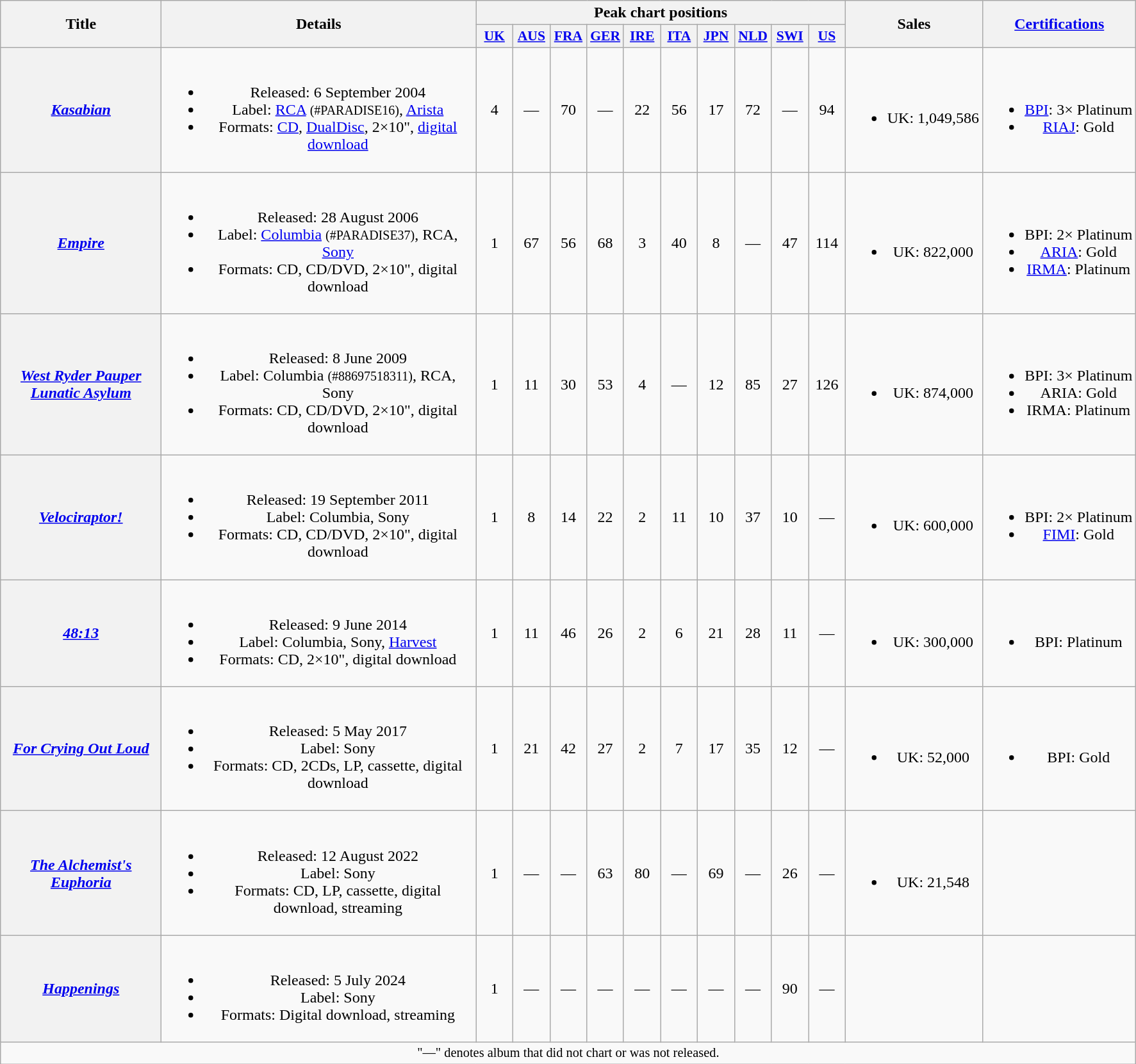<table class="wikitable plainrowheaders" style="text-align:center;">
<tr>
<th scope="col" rowspan="2" style="width:10em;">Title</th>
<th scope="col" rowspan="2" style="width:20em;">Details</th>
<th scope="col" colspan="10">Peak chart positions</th>
<th scope="col" rowspan="2">Sales</th>
<th scope="col" rowspan="2"><a href='#'>Certifications</a></th>
</tr>
<tr>
<th scope="col" style="width:2.2em;font-size:90%;"><a href='#'>UK</a><br></th>
<th scope="col" style="width:2.2em;font-size:90%;"><a href='#'>AUS</a><br></th>
<th scope="col" style="width:2.2em;font-size:90%;"><a href='#'>FRA</a><br></th>
<th scope="col" style="width:2.2em;font-size:90%;"><a href='#'>GER</a><br></th>
<th scope="col" style="width:2.2em;font-size:90%;"><a href='#'>IRE</a><br></th>
<th scope="col" style="width:2.2em;font-size:90%;"><a href='#'>ITA</a><br></th>
<th scope="col" style="width:2.2em;font-size:90%;"><a href='#'>JPN</a><br></th>
<th scope="col" style="width:2.2em;font-size:90%;"><a href='#'>NLD</a><br></th>
<th scope="col" style="width:2.2em;font-size:90%;"><a href='#'>SWI</a><br></th>
<th scope="col" style="width:2.2em;font-size:90%;"><a href='#'>US</a><br></th>
</tr>
<tr>
<th scope="row"><em><a href='#'>Kasabian</a></em></th>
<td><br><ul><li>Released: 6 September 2004</li><li>Label: <a href='#'>RCA</a> <small>(#PARADISE16)</small>, <a href='#'>Arista</a></li><li>Formats: <a href='#'>CD</a>, <a href='#'>DualDisc</a>, 2×10", <a href='#'>digital download</a></li></ul></td>
<td>4</td>
<td>—</td>
<td>70</td>
<td>—</td>
<td>22</td>
<td>56</td>
<td>17</td>
<td>72</td>
<td>—</td>
<td>94</td>
<td><br><ul><li>UK: 1,049,586</li></ul></td>
<td><br><ul><li><a href='#'>BPI</a>: 3× Platinum</li><li><a href='#'>RIAJ</a>: Gold</li></ul></td>
</tr>
<tr>
<th scope="row"><em><a href='#'>Empire</a></em></th>
<td><br><ul><li>Released: 28 August 2006</li><li>Label: <a href='#'>Columbia</a> <small>(#PARADISE37)</small>, RCA, <a href='#'>Sony</a></li><li>Formats: CD, CD/DVD, 2×10", digital download</li></ul></td>
<td>1</td>
<td>67</td>
<td>56</td>
<td>68</td>
<td>3</td>
<td>40</td>
<td>8</td>
<td>—</td>
<td>47</td>
<td>114</td>
<td><br><ul><li>UK: 822,000</li></ul></td>
<td><br><ul><li>BPI: 2× Platinum</li><li><a href='#'>ARIA</a>: Gold</li><li><a href='#'>IRMA</a>: Platinum</li></ul></td>
</tr>
<tr>
<th scope="row"><em><a href='#'>West Ryder Pauper Lunatic Asylum</a></em></th>
<td><br><ul><li>Released: 8 June 2009</li><li>Label: Columbia <small>(#88697518311)</small>, RCA, Sony</li><li>Formats: CD, CD/DVD, 2×10", digital download</li></ul></td>
<td>1</td>
<td>11</td>
<td>30</td>
<td>53</td>
<td>4</td>
<td>—</td>
<td>12</td>
<td>85</td>
<td>27</td>
<td>126</td>
<td><br><ul><li>UK: 874,000</li></ul></td>
<td><br><ul><li>BPI: 3× Platinum</li><li>ARIA: Gold</li><li>IRMA: Platinum</li></ul></td>
</tr>
<tr>
<th scope="row"><em><a href='#'>Velociraptor!</a></em></th>
<td><br><ul><li>Released: 19 September 2011</li><li>Label: Columbia, Sony</li><li>Formats: CD, CD/DVD, 2×10", digital download</li></ul></td>
<td>1</td>
<td>8</td>
<td>14</td>
<td>22</td>
<td>2</td>
<td>11</td>
<td>10</td>
<td>37</td>
<td>10</td>
<td>—</td>
<td><br><ul><li>UK: 600,000</li></ul></td>
<td><br><ul><li>BPI: 2× Platinum</li><li><a href='#'>FIMI</a>: Gold</li></ul></td>
</tr>
<tr>
<th scope="row"><em><a href='#'>48:13</a></em></th>
<td><br><ul><li>Released: 9 June 2014</li><li>Label: Columbia, Sony, <a href='#'>Harvest</a></li><li>Formats: CD, 2×10", digital download</li></ul></td>
<td>1</td>
<td>11</td>
<td>46</td>
<td>26</td>
<td>2</td>
<td>6</td>
<td>21</td>
<td>28</td>
<td>11</td>
<td>—</td>
<td><br><ul><li>UK: 300,000</li></ul></td>
<td><br><ul><li>BPI: Platinum</li></ul></td>
</tr>
<tr>
<th scope="row"><em><a href='#'>For Crying Out Loud</a></em></th>
<td><br><ul><li>Released: 5 May 2017</li><li>Label: Sony</li><li>Formats: CD, 2CDs, LP, cassette, digital download</li></ul></td>
<td>1</td>
<td>21</td>
<td>42</td>
<td>27</td>
<td>2</td>
<td>7</td>
<td>17</td>
<td>35</td>
<td>12</td>
<td>—</td>
<td><br><ul><li>UK: 52,000</li></ul></td>
<td><br><ul><li>BPI: Gold</li></ul></td>
</tr>
<tr>
<th scope="row"><em><a href='#'>The Alchemist's Euphoria</a></em></th>
<td><br><ul><li>Released: 12 August 2022</li><li>Label: Sony</li><li>Formats: CD, LP, cassette, digital download, streaming</li></ul></td>
<td>1</td>
<td>—</td>
<td>—</td>
<td>63</td>
<td>80</td>
<td>—</td>
<td>69</td>
<td>—</td>
<td>26</td>
<td>—</td>
<td><br><ul><li>UK: 21,548</li></ul></td>
<td></td>
</tr>
<tr>
<th scope="row"><em><a href='#'>Happenings</a></em></th>
<td><br><ul><li>Released: 5 July 2024</li><li>Label: Sony</li><li>Formats: Digital download, streaming</li></ul></td>
<td>1</td>
<td>—</td>
<td>—</td>
<td>—</td>
<td>—</td>
<td>—</td>
<td>—</td>
<td>—</td>
<td>90</td>
<td>—</td>
<td></td>
<td></td>
</tr>
<tr>
<td colspan="15" style="font-size:85%">"—" denotes album that did not chart or was not released.</td>
</tr>
</table>
